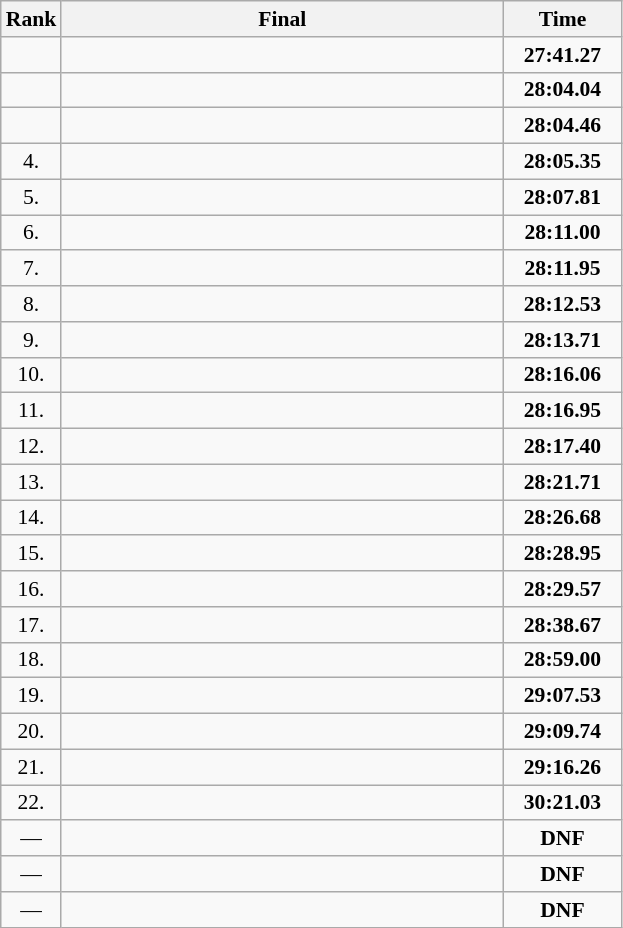<table class="wikitable" style="border-collapse: collapse; font-size: 90%;">
<tr>
<th>Rank</th>
<th style="width: 20em">Final</th>
<th style="width: 5em">Time</th>
</tr>
<tr>
<td align="center"></td>
<td></td>
<td align="center"><strong>27:41.27</strong></td>
</tr>
<tr>
<td align="center"></td>
<td></td>
<td align="center"><strong>28:04.04</strong></td>
</tr>
<tr>
<td align="center"></td>
<td></td>
<td align="center"><strong>28:04.46</strong></td>
</tr>
<tr>
<td align="center">4.</td>
<td></td>
<td align="center"><strong>28:05.35</strong></td>
</tr>
<tr>
<td align="center">5.</td>
<td></td>
<td align="center"><strong>28:07.81</strong></td>
</tr>
<tr>
<td align="center">6.</td>
<td></td>
<td align="center"><strong>28:11.00</strong></td>
</tr>
<tr>
<td align="center">7.</td>
<td></td>
<td align="center"><strong>28:11.95</strong></td>
</tr>
<tr>
<td align="center">8.</td>
<td></td>
<td align="center"><strong>28:12.53</strong></td>
</tr>
<tr>
<td align="center">9.</td>
<td></td>
<td align="center"><strong>28:13.71</strong></td>
</tr>
<tr>
<td align="center">10.</td>
<td></td>
<td align="center"><strong>28:16.06</strong></td>
</tr>
<tr>
<td align="center">11.</td>
<td></td>
<td align="center"><strong>28:16.95</strong></td>
</tr>
<tr>
<td align="center">12.</td>
<td></td>
<td align="center"><strong>28:17.40</strong></td>
</tr>
<tr>
<td align="center">13.</td>
<td></td>
<td align="center"><strong>28:21.71</strong></td>
</tr>
<tr>
<td align="center">14.</td>
<td></td>
<td align="center"><strong>28:26.68</strong></td>
</tr>
<tr>
<td align="center">15.</td>
<td></td>
<td align="center"><strong>28:28.95</strong></td>
</tr>
<tr>
<td align="center">16.</td>
<td></td>
<td align="center"><strong>28:29.57</strong></td>
</tr>
<tr>
<td align="center">17.</td>
<td></td>
<td align="center"><strong>28:38.67</strong></td>
</tr>
<tr>
<td align="center">18.</td>
<td></td>
<td align="center"><strong>28:59.00</strong></td>
</tr>
<tr>
<td align="center">19.</td>
<td></td>
<td align="center"><strong>29:07.53</strong></td>
</tr>
<tr>
<td align="center">20.</td>
<td></td>
<td align="center"><strong>29:09.74</strong></td>
</tr>
<tr>
<td align="center">21.</td>
<td></td>
<td align="center"><strong>29:16.26</strong></td>
</tr>
<tr>
<td align="center">22.</td>
<td></td>
<td align="center"><strong>30:21.03</strong></td>
</tr>
<tr>
<td align="center">—</td>
<td></td>
<td align="center"><strong>DNF</strong></td>
</tr>
<tr>
<td align="center">—</td>
<td></td>
<td align="center"><strong>DNF</strong></td>
</tr>
<tr>
<td align="center">—</td>
<td></td>
<td align="center"><strong>DNF</strong></td>
</tr>
</table>
